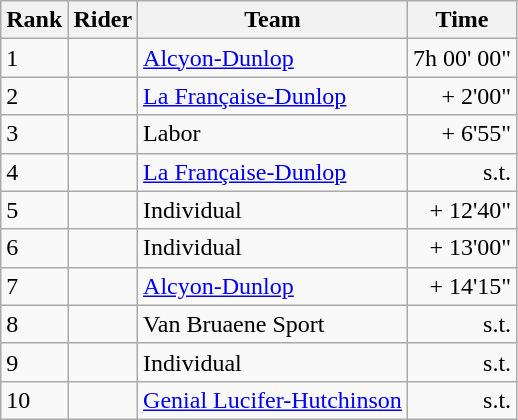<table class="wikitable">
<tr>
<th scope="col">Rank</th>
<th scope="col">Rider</th>
<th scope="col">Team</th>
<th scope="col">Time</th>
</tr>
<tr>
<td>1</td>
<td></td>
<td><a href='#'>Alcyon-Dunlop</a></td>
<td>7h 00' 00"</td>
</tr>
<tr>
<td>2</td>
<td></td>
<td><a href='#'>La Française-Dunlop</a></td>
<td align=right>+ 2'00"</td>
</tr>
<tr>
<td>3</td>
<td></td>
<td>Labor</td>
<td align=right>+ 6'55"</td>
</tr>
<tr>
<td>4</td>
<td></td>
<td><a href='#'>La Française-Dunlop</a></td>
<td align=right>s.t.</td>
</tr>
<tr>
<td>5</td>
<td></td>
<td>Individual</td>
<td align=right>+ 12'40"</td>
</tr>
<tr>
<td>6</td>
<td></td>
<td>Individual</td>
<td align=right>+ 13'00"</td>
</tr>
<tr>
<td>7</td>
<td></td>
<td><a href='#'>Alcyon-Dunlop</a></td>
<td align=right>+ 14'15"</td>
</tr>
<tr>
<td>8</td>
<td></td>
<td>Van Bruaene Sport</td>
<td align=right>s.t.</td>
</tr>
<tr>
<td>9</td>
<td></td>
<td>Individual</td>
<td align=right>s.t.</td>
</tr>
<tr>
<td>10</td>
<td></td>
<td><a href='#'>Genial Lucifer-Hutchinson</a></td>
<td align=right>s.t.</td>
</tr>
</table>
